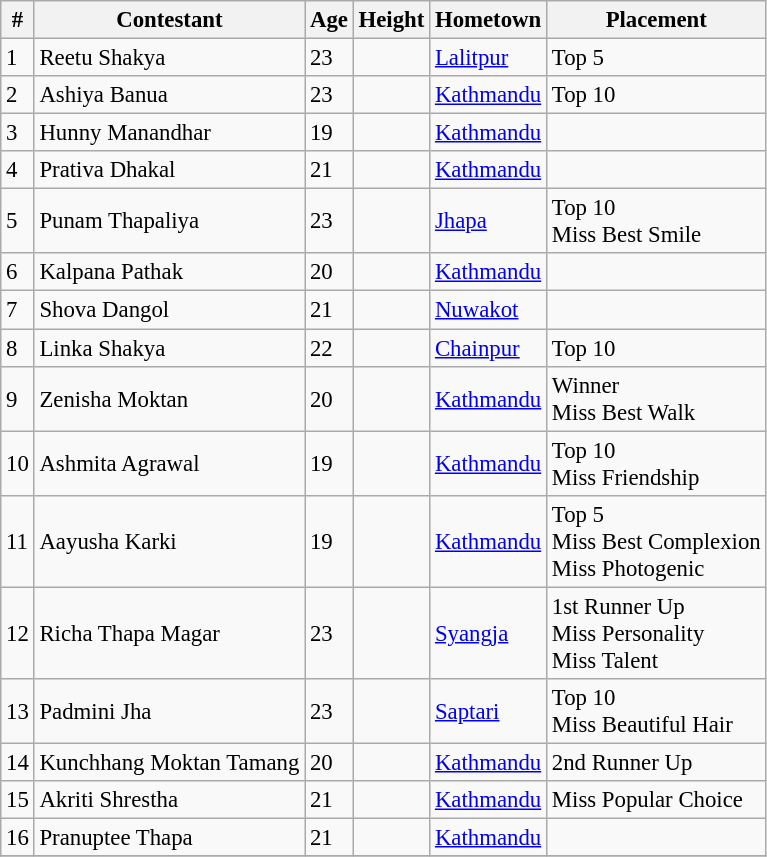<table class="wikitable sortable" style="font-size: 95%;">
<tr>
<th>#</th>
<th>Contestant</th>
<th>Age</th>
<th>Height</th>
<th>Hometown</th>
<th>Placement</th>
</tr>
<tr>
<td>1</td>
<td>Reetu Shakya</td>
<td>23</td>
<td></td>
<td><a href='#'>Lalitpur</a></td>
<td>Top 5</td>
</tr>
<tr>
<td>2</td>
<td>Ashiya Banua</td>
<td>23</td>
<td></td>
<td><a href='#'>Kathmandu</a></td>
<td>Top 10</td>
</tr>
<tr>
<td>3</td>
<td>Hunny Manandhar</td>
<td>19</td>
<td></td>
<td><a href='#'>Kathmandu</a></td>
<td></td>
</tr>
<tr>
<td>4</td>
<td>Prativa Dhakal</td>
<td>21</td>
<td></td>
<td><a href='#'>Kathmandu</a></td>
<td></td>
</tr>
<tr>
<td>5</td>
<td>Punam Thapaliya</td>
<td>23</td>
<td></td>
<td><a href='#'>Jhapa</a></td>
<td>Top 10 <br> Miss Best Smile</td>
</tr>
<tr>
<td>6</td>
<td>Kalpana Pathak</td>
<td>20</td>
<td></td>
<td><a href='#'>Kathmandu</a></td>
<td></td>
</tr>
<tr>
<td>7</td>
<td>Shova Dangol</td>
<td>21</td>
<td></td>
<td><a href='#'>Nuwakot</a></td>
<td></td>
</tr>
<tr>
<td>8</td>
<td>Linka Shakya</td>
<td>22</td>
<td></td>
<td><a href='#'>Chainpur</a></td>
<td>Top 10</td>
</tr>
<tr>
<td>9</td>
<td>Zenisha Moktan</td>
<td>20</td>
<td></td>
<td><a href='#'>Kathmandu</a></td>
<td>Winner <br> Miss Best Walk</td>
</tr>
<tr>
<td>10</td>
<td>Ashmita Agrawal</td>
<td>19</td>
<td></td>
<td><a href='#'>Kathmandu</a></td>
<td>Top 10 <br> Miss Friendship</td>
</tr>
<tr>
<td>11</td>
<td>Aayusha Karki</td>
<td>19</td>
<td></td>
<td><a href='#'>Kathmandu</a></td>
<td>Top 5 <br> Miss Best Complexion <br> Miss Photogenic</td>
</tr>
<tr>
<td>12</td>
<td>Richa Thapa Magar</td>
<td>23</td>
<td></td>
<td><a href='#'>Syangja</a></td>
<td>1st Runner Up <br> Miss Personality <br> Miss Talent</td>
</tr>
<tr>
<td>13</td>
<td>Padmini Jha</td>
<td>23</td>
<td></td>
<td><a href='#'>Saptari</a></td>
<td>Top 10 <br> Miss Beautiful Hair</td>
</tr>
<tr>
<td>14</td>
<td>Kunchhang Moktan Tamang</td>
<td>20</td>
<td></td>
<td><a href='#'>Kathmandu</a></td>
<td>2nd Runner Up</td>
</tr>
<tr>
<td>15</td>
<td>Akriti Shrestha</td>
<td>21</td>
<td></td>
<td><a href='#'>Kathmandu</a></td>
<td>Miss Popular Choice</td>
</tr>
<tr>
<td>16</td>
<td>Pranuptee Thapa</td>
<td>21</td>
<td></td>
<td><a href='#'>Kathmandu</a></td>
<td></td>
</tr>
<tr>
</tr>
</table>
